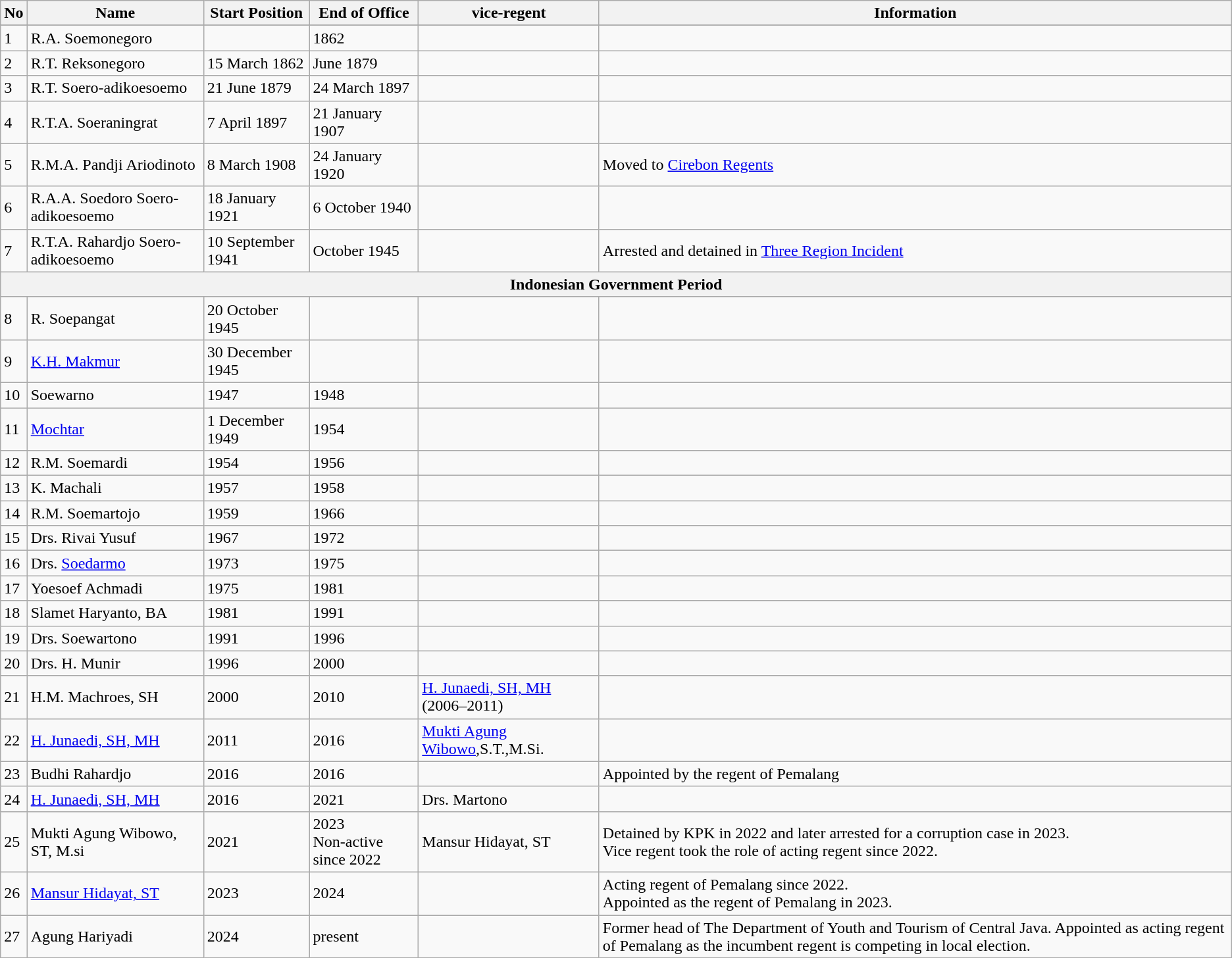<table class="wikitable">
<tr>
<th>No</th>
<th>Name</th>
<th>Start Position</th>
<th>End of Office</th>
<th>vice-regent</th>
<th>Information</th>
</tr>
<tr>
</tr>
<tr>
<td>1</td>
<td>R.A. Soemonegoro</td>
<td></td>
<td>1862</td>
<td></td>
<td></td>
</tr>
<tr>
<td>2</td>
<td>R.T. Reksonegoro</td>
<td>15 March 1862</td>
<td>June 1879</td>
<td></td>
<td></td>
</tr>
<tr>
<td>3</td>
<td>R.T. Soero-adikoesoemo</td>
<td>21 June 1879</td>
<td>24 March 1897</td>
<td></td>
<td></td>
</tr>
<tr>
<td>4</td>
<td>R.T.A. Soeraningrat</td>
<td>7 April 1897</td>
<td>21 January 1907</td>
<td></td>
<td></td>
</tr>
<tr>
<td>5</td>
<td>R.M.A. Pandji Ariodinoto</td>
<td>8 March 1908</td>
<td>24 January 1920</td>
<td></td>
<td>Moved to <a href='#'>Cirebon Regents</a></td>
</tr>
<tr>
<td>6</td>
<td>R.A.A. Soedoro Soero-adikoesoemo</td>
<td>18 January 1921</td>
<td>6 October 1940</td>
<td></td>
<td> </td>
</tr>
<tr>
<td>7</td>
<td>R.T.A. Rahardjo Soero-adikoesoemo</td>
<td>10 September 1941</td>
<td>October 1945</td>
<td></td>
<td>Arrested and detained in <a href='#'>Three Region Incident</a></td>
</tr>
<tr>
<th colspan="6">Indonesian Government Period</th>
</tr>
<tr>
<td>8</td>
<td>R. Soepangat</td>
<td>20 October 1945</td>
<td></td>
<td></td>
<td></td>
</tr>
<tr>
<td>9</td>
<td><a href='#'>K.H. Makmur</a></td>
<td>30 December 1945</td>
<td></td>
<td></td>
<td></td>
</tr>
<tr>
<td>10</td>
<td>Soewarno</td>
<td>1947</td>
<td>1948</td>
<td></td>
<td> </td>
</tr>
<tr>
<td>11</td>
<td><a href='#'>Mochtar</a></td>
<td>1 December 1949</td>
<td>1954</td>
<td></td>
<td> </td>
</tr>
<tr>
<td>12</td>
<td>R.M. Soemardi</td>
<td>1954</td>
<td>1956</td>
<td></td>
<td> </td>
</tr>
<tr>
<td>13</td>
<td>K. Machali</td>
<td>1957</td>
<td>1958</td>
<td></td>
<td> </td>
</tr>
<tr>
<td>14</td>
<td>R.M. Soemartojo</td>
<td>1959</td>
<td>1966</td>
<td></td>
<td> </td>
</tr>
<tr>
<td>15</td>
<td>Drs. Rivai Yusuf</td>
<td>1967</td>
<td>1972</td>
<td></td>
<td> </td>
</tr>
<tr>
<td>16</td>
<td>Drs. <a href='#'>Soedarmo</a></td>
<td>1973</td>
<td>1975</td>
<td></td>
<td> </td>
</tr>
<tr>
<td>17</td>
<td>Yoesoef Achmadi</td>
<td>1975</td>
<td>1981</td>
<td></td>
<td> </td>
</tr>
<tr>
<td>18</td>
<td>Slamet Haryanto, BA</td>
<td>1981</td>
<td>1991</td>
<td></td>
<td> </td>
</tr>
<tr>
<td>19</td>
<td>Drs. Soewartono</td>
<td>1991</td>
<td>1996</td>
<td></td>
<td> </td>
</tr>
<tr>
<td>20</td>
<td>Drs. H. Munir</td>
<td>1996</td>
<td>2000</td>
<td></td>
<td> </td>
</tr>
<tr>
<td>21</td>
<td>H.M. Machroes, SH</td>
<td>2000</td>
<td>2010</td>
<td><a href='#'>H. Junaedi, SH, MH</a> (2006–2011)</td>
<td></td>
</tr>
<tr>
<td>22</td>
<td><a href='#'>H. Junaedi, SH, MH</a></td>
<td>2011</td>
<td>2016</td>
<td><a href='#'>Mukti Agung Wibowo</a>,S.T.,M.Si.</td>
<td></td>
</tr>
<tr>
<td>23</td>
<td>Budhi Rahardjo</td>
<td>2016</td>
<td>2016</td>
<td></td>
<td>Appointed by the regent of Pemalang</td>
</tr>
<tr>
<td>24</td>
<td><a href='#'>H. Junaedi, SH, MH</a></td>
<td>2016</td>
<td>2021</td>
<td>Drs. Martono</td>
<td></td>
</tr>
<tr>
<td>25</td>
<td>Mukti Agung Wibowo, ST, M.si</td>
<td>2021</td>
<td>2023<br>Non-active since 2022</td>
<td>Mansur Hidayat, ST</td>
<td>Detained by KPK in 2022 and later arrested for a corruption case in 2023.<br>Vice regent took the role of acting regent since 2022.</td>
</tr>
<tr>
<td>26</td>
<td><a href='#'>Mansur Hidayat, ST</a></td>
<td>2023</td>
<td>2024</td>
<td></td>
<td>Acting regent of Pemalang since 2022.<br>Appointed as the regent of Pemalang in 2023.</td>
</tr>
<tr>
<td>27</td>
<td>Agung Hariyadi</td>
<td>2024</td>
<td>present</td>
<td></td>
<td>Former head of The Department of Youth and Tourism of Central Java. Appointed as acting regent of Pemalang as the incumbent regent is competing in local election.</td>
</tr>
</table>
